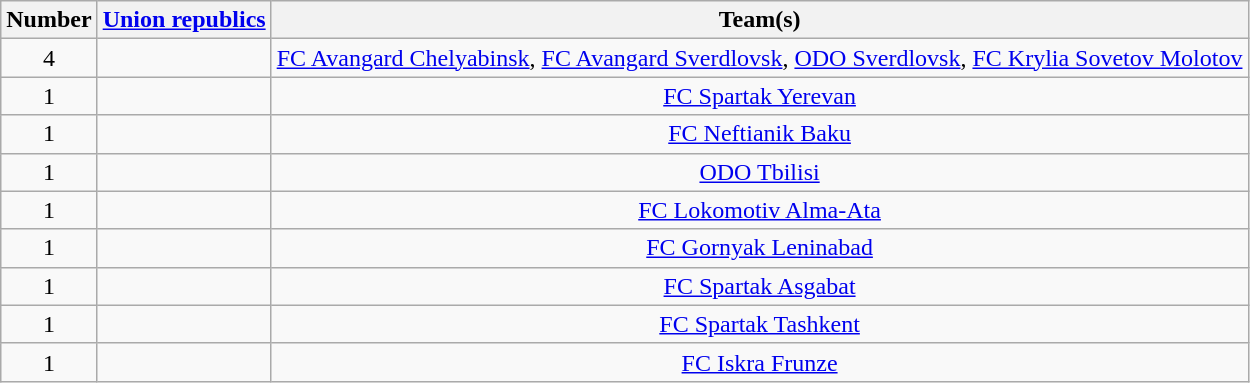<table class="wikitable" style="text-align:center">
<tr>
<th>Number</th>
<th><a href='#'>Union republics</a></th>
<th>Team(s)</th>
</tr>
<tr>
<td rowspan="1">4</td>
<td align="left"></td>
<td><a href='#'>FC Avangard Chelyabinsk</a>, <a href='#'>FC Avangard Sverdlovsk</a>, <a href='#'>ODO Sverdlovsk</a>, <a href='#'>FC Krylia Sovetov Molotov</a></td>
</tr>
<tr>
<td rowspan="1">1</td>
<td align="left"></td>
<td><a href='#'>FC Spartak Yerevan</a></td>
</tr>
<tr>
<td rowspan="1">1</td>
<td align="left"></td>
<td><a href='#'>FC Neftianik Baku</a></td>
</tr>
<tr>
<td rowspan="1">1</td>
<td align="left"></td>
<td><a href='#'>ODO Tbilisi</a></td>
</tr>
<tr>
<td rowspan="1">1</td>
<td align="left"></td>
<td><a href='#'>FC Lokomotiv Alma-Ata</a></td>
</tr>
<tr>
<td rowspan="1">1</td>
<td align="left"></td>
<td><a href='#'>FC Gornyak Leninabad</a></td>
</tr>
<tr>
<td rowspan="1">1</td>
<td align="left"></td>
<td><a href='#'>FC Spartak Asgabat</a></td>
</tr>
<tr>
<td rowspan="1">1</td>
<td align="left"></td>
<td><a href='#'>FC Spartak Tashkent</a></td>
</tr>
<tr>
<td rowspan="1">1</td>
<td align="left"></td>
<td><a href='#'>FC Iskra Frunze</a></td>
</tr>
</table>
